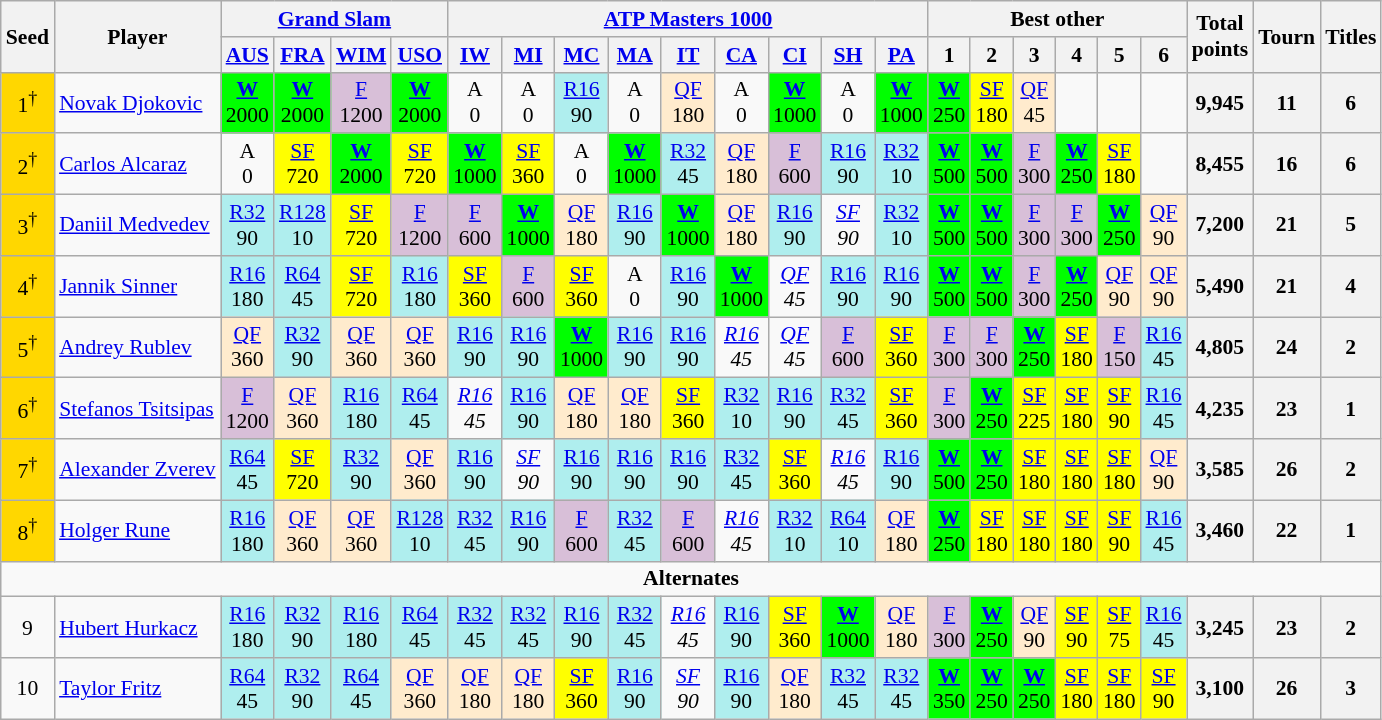<table class="wikitable nowrap" style=font-size:90%;text-align:center>
<tr>
<th rowspan="2">Seed</th>
<th rowspan="2">Player</th>
<th colspan="4"><a href='#'>Grand Slam</a></th>
<th colspan="9"><a href='#'>ATP Masters 1000</a></th>
<th colspan="6">Best other</th>
<th rowspan="2">Total<br>points</th>
<th rowspan="2">Tourn</th>
<th rowspan="2">Titles</th>
</tr>
<tr>
<th><a href='#'>AUS</a></th>
<th><a href='#'>FRA</a></th>
<th><a href='#'>WIM</a></th>
<th><a href='#'>USO</a></th>
<th><a href='#'>IW</a></th>
<th><a href='#'>MI</a></th>
<th><a href='#'>MC</a></th>
<th><a href='#'>MA</a></th>
<th><a href='#'>IT</a></th>
<th><a href='#'>CA</a></th>
<th><a href='#'>CI</a></th>
<th><a href='#'>SH</a></th>
<th><a href='#'>PA</a></th>
<th>1</th>
<th>2</th>
<th>3</th>
<th>4</th>
<th>5</th>
<th>6</th>
</tr>
<tr>
<td bgcolor="gold">1<sup>†</sup></td>
<td align="left"> <a href='#'>Novak Djokovic</a></td>
<td bgcolor="lime"> <a href='#'><strong>W</strong></a><br>2000</td>
<td bgcolor="lime"> <a href='#'><strong>W</strong></a><br>2000</td>
<td bgcolor="thistle"> <a href='#'>F</a><br>1200</td>
<td bgcolor="lime"> <a href='#'><strong>W</strong></a><br>2000</td>
<td> A<br>0</td>
<td> A<br>0</td>
<td bgcolor="afeeee"> <a href='#'>R16</a><br>90</td>
<td> A<br>0</td>
<td bgcolor="ffebcd"> <a href='#'>QF</a><br>180</td>
<td> A<br>0</td>
<td bgcolor="lime"> <a href='#'><strong>W</strong></a><br>1000</td>
<td> A<br>0</td>
<td bgcolor="lime"> <a href='#'><strong>W</strong></a><br>1000</td>
<td bgcolor="lime"><a href='#'><strong>W</strong></a><br>250</td>
<td bgcolor="yellow"><a href='#'>SF</a><br>180</td>
<td bgcolor="ffebcd"><a href='#'>QF</a><br>45</td>
<td></td>
<td></td>
<td></td>
<th>9,945</th>
<th>11</th>
<th>6</th>
</tr>
<tr>
<td bgcolor="gold">2<sup>†</sup></td>
<td align="left"> <a href='#'>Carlos Alcaraz</a></td>
<td> A<br>0</td>
<td bgcolor="yellow"> <a href='#'>SF</a><br>720</td>
<td bgcolor="lime"> <a href='#'><strong>W</strong></a><br>2000</td>
<td bgcolor="yellow"><a href='#'>SF</a><br>720</td>
<td bgcolor="lime"> <a href='#'><strong>W</strong></a><br>1000</td>
<td bgcolor="yellow"> <a href='#'>SF</a><br>360</td>
<td> A<br>0</td>
<td bgcolor="lime"> <a href='#'><strong>W</strong></a><br>1000</td>
<td bgcolor="afeeee"> <a href='#'>R32</a><br>45</td>
<td bgcolor="ffebcd"> <a href='#'>QF</a><br>180</td>
<td bgcolor="thistle"> <a href='#'>F</a><br>600</td>
<td bgcolor="afeeee"> <a href='#'>R16</a><br>90</td>
<td bgcolor="afeeee"> <a href='#'>R32</a><br>10</td>
<td bgcolor="lime"><a href='#'><strong>W</strong></a><br>500</td>
<td bgcolor="lime"><a href='#'><strong>W</strong></a><br>500</td>
<td bgcolor="thistle"><a href='#'>F</a><br>300</td>
<td bgcolor="lime"><a href='#'><strong>W</strong></a><br>250</td>
<td bgcolor="yellow"><a href='#'>SF</a><br>180</td>
<td></td>
<th>8,455</th>
<th>16</th>
<th>6</th>
</tr>
<tr>
<td bgcolor="gold">3<sup>†</sup></td>
<td align="left"> <a href='#'>Daniil Medvedev</a></td>
<td bgcolor="afeeee"> <a href='#'>R32</a><br>90</td>
<td bgcolor="afeeee"> <a href='#'>R128</a><br>10</td>
<td bgcolor="yellow"> <a href='#'>SF</a><br>720</td>
<td bgcolor="thistle"> <a href='#'>F</a><br>1200</td>
<td bgcolor="thistle"> <a href='#'>F</a><br>600</td>
<td bgcolor="lime"> <a href='#'><strong>W</strong></a><br>1000</td>
<td bgcolor="ffebcd"> <a href='#'>QF</a><br>180</td>
<td bgcolor="afeeee"> <a href='#'>R16</a><br>90</td>
<td bgcolor="lime"> <a href='#'><strong>W</strong></a><br>1000</td>
<td bgcolor="ffebcd"> <a href='#'>QF</a><br>180</td>
<td bgcolor="afeeee"> <a href='#'>R16</a><br>90</td>
<td> <em><a href='#'>SF</a><br>90</em></td>
<td bgcolor="afeeee"> <a href='#'>R32</a><br>10</td>
<td bgcolor="lime"><a href='#'><strong>W</strong></a><br>500</td>
<td bgcolor="lime"><a href='#'><strong>W</strong></a><br>500</td>
<td bgcolor="thistle"><a href='#'>F</a><br>300</td>
<td bgcolor="thistle"><a href='#'>F</a><br>300</td>
<td bgcolor="lime"><a href='#'><strong>W</strong></a><br>250</td>
<td bgcolor="ffebcd"><a href='#'>QF</a><br>90</td>
<th>7,200</th>
<th>21</th>
<th>5</th>
</tr>
<tr>
<td bgcolor="gold">4<sup>†</sup></td>
<td align="left"> <a href='#'>Jannik Sinner</a></td>
<td bgcolor="afeeee"> <a href='#'>R16</a><br>180</td>
<td bgcolor="afeeee"> <a href='#'>R64</a><br>45</td>
<td bgcolor="yellow"> <a href='#'>SF</a><br>720</td>
<td bgcolor="afeeee"> <a href='#'>R16</a><br>180</td>
<td bgcolor="yellow"> <a href='#'>SF</a><br>360</td>
<td bgcolor="thistle"> <a href='#'>F</a><br>600</td>
<td bgcolor="yellow"> <a href='#'>SF</a><br>360</td>
<td> A<br>0</td>
<td bgcolor="afeeee"> <a href='#'>R16</a><br>90</td>
<td bgcolor="lime"> <a href='#'><strong>W</strong></a><br>1000</td>
<td> <em><a href='#'>QF</a><br>45</em></td>
<td bgcolor="afeeee"> <a href='#'>R16</a><br>90</td>
<td bgcolor="afeeee"> <a href='#'>R16</a><br>90</td>
<td bgcolor="lime"><a href='#'><strong>W</strong></a><br>500</td>
<td bgcolor="lime"><a href='#'><strong>W</strong></a><br>500</td>
<td bgcolor="thistle"><a href='#'>F</a><br>300</td>
<td bgcolor="lime"><a href='#'><strong>W</strong></a><br>250</td>
<td bgcolor="ffebcd"><a href='#'>QF</a><br>90</td>
<td bgcolor="ffebcd"><a href='#'>QF</a><br>90</td>
<th>5,490</th>
<th>21</th>
<th>4</th>
</tr>
<tr>
<td bgcolor="gold">5<sup>†</sup></td>
<td align="left"> <a href='#'>Andrey Rublev</a></td>
<td bgcolor="ffebcd"> <a href='#'>QF</a><br>360</td>
<td bgcolor="afeeee"> <a href='#'>R32</a><br>90</td>
<td bgcolor="ffebcd"> <a href='#'>QF</a><br>360</td>
<td bgcolor="ffebcd"> <a href='#'>QF</a><br>360</td>
<td bgcolor="afeeee"> <a href='#'>R16</a><br>90</td>
<td bgcolor="afeeee"> <a href='#'>R16</a><br>90</td>
<td bgcolor="lime"> <a href='#'><strong>W</strong></a><br>1000</td>
<td bgcolor="afeeee"> <a href='#'>R16</a><br>90</td>
<td bgcolor="afeeee"> <a href='#'>R16</a><br>90</td>
<td> <em><a href='#'>R16</a><br>45</em></td>
<td> <em><a href='#'>QF</a><br>45</em></td>
<td bgcolor="thistle"> <a href='#'>F</a><br>600</td>
<td bgcolor="yellow"> <a href='#'>SF</a><br>360</td>
<td bgcolor="thistle"><a href='#'>F</a><br>300</td>
<td bgcolor="thistle"><a href='#'>F</a><br>300</td>
<td bgcolor="lime"><a href='#'><strong>W</strong></a><br>250</td>
<td bgcolor="yellow"><a href='#'>SF</a><br>180</td>
<td bgcolor="thistle"><a href='#'>F</a><br>150</td>
<td bgcolor="afeeee"><a href='#'>R16</a><br>45</td>
<th>4,805</th>
<th>24</th>
<th>2</th>
</tr>
<tr>
<td bgcolor="gold">6<sup>†</sup></td>
<td align="left"> <a href='#'>Stefanos Tsitsipas</a></td>
<td bgcolor="thistle"> <a href='#'>F</a><br>1200</td>
<td bgcolor="ffebcd"> <a href='#'>QF</a><br>360</td>
<td bgcolor="afeeee"> <a href='#'>R16</a><br>180</td>
<td bgcolor="afeeee"> <a href='#'>R64</a><br>45</td>
<td> <em><a href='#'>R16</a><br>45</em></td>
<td bgcolor="afeeee"> <a href='#'>R16</a><br>90</td>
<td bgcolor="ffebcd"> <a href='#'>QF</a><br>180</td>
<td bgcolor="ffebcd"> <a href='#'>QF</a><br>180</td>
<td bgcolor="yellow"> <a href='#'>SF</a><br>360</td>
<td bgcolor="afeeee"> <a href='#'>R32</a><br>10</td>
<td bgcolor="afeeee"> <a href='#'>R16</a><br>90</td>
<td bgcolor="afeeee"> <a href='#'>R32</a><br>45</td>
<td bgcolor="yellow"> <a href='#'>SF</a><br>360</td>
<td bgcolor="thistle"><a href='#'>F</a><br>300</td>
<td bgcolor="lime"><a href='#'><strong>W</strong></a><br>250</td>
<td bgcolor="yellow"><a href='#'>SF</a><br>225</td>
<td bgcolor="yellow"><a href='#'>SF</a><br>180</td>
<td bgcolor="yellow"><a href='#'>SF</a><br>90</td>
<td bgcolor="afeeee"><a href='#'>R16</a><br>45</td>
<th>4,235</th>
<th>23</th>
<th>1</th>
</tr>
<tr>
<td bgcolor="gold">7<sup>†</sup></td>
<td align="left"> <a href='#'>Alexander Zverev</a></td>
<td bgcolor="afeeee"> <a href='#'>R64</a><br>45</td>
<td bgcolor="yellow"> <a href='#'>SF</a><br>720</td>
<td bgcolor="afeeee"> <a href='#'>R32</a><br>90</td>
<td bgcolor="ffebcd"> <a href='#'>QF</a><br>360</td>
<td bgcolor="afeeee"> <a href='#'>R16</a><br>90</td>
<td> <em><a href='#'>SF</a><br>90</em></td>
<td bgcolor="afeeee"> <a href='#'>R16</a><br>90</td>
<td bgcolor="afeeee"> <a href='#'>R16</a><br>90</td>
<td bgcolor="afeeee"> <a href='#'>R16</a><br>90</td>
<td bgcolor="afeeee"> <a href='#'>R32</a><br>45</td>
<td bgcolor="yellow"> <a href='#'>SF</a><br>360</td>
<td> <em><a href='#'>R16</a><br>45</em></td>
<td bgcolor="afeeee"> <a href='#'>R16</a><br>90</td>
<td bgcolor="lime"><a href='#'><strong>W</strong></a><br>500</td>
<td bgcolor="lime"><a href='#'><strong>W</strong></a><br>250</td>
<td bgcolor="yellow"><a href='#'>SF</a><br>180</td>
<td bgcolor="yellow"><a href='#'>SF</a><br>180</td>
<td bgcolor="yellow"><a href='#'>SF</a><br>180</td>
<td bgcolor="ffebcd"><a href='#'>QF</a><br>90</td>
<th>3,585</th>
<th>26</th>
<th>2</th>
</tr>
<tr>
<td bgcolor="gold">8<sup>†</sup></td>
<td align="left"> <a href='#'>Holger Rune</a></td>
<td bgcolor="afeeee"> <a href='#'>R16</a><br>180</td>
<td bgcolor="ffebcd"> <a href='#'>QF</a><br>360</td>
<td bgcolor="ffebcd"> <a href='#'>QF</a><br>360</td>
<td bgcolor="afeeee"> <a href='#'>R128</a><br>10</td>
<td bgcolor="afeeee"> <a href='#'>R32</a><br>45</td>
<td bgcolor="afeeee"> <a href='#'>R16</a><br>90</td>
<td bgcolor="thistle"> <a href='#'>F</a><br>600</td>
<td bgcolor="afeeee"> <a href='#'>R32</a><br>45</td>
<td bgcolor="thistle"> <a href='#'>F</a><br>600</td>
<td> <em><a href='#'>R16</a><br>45</em></td>
<td bgcolor="afeeee"> <a href='#'>R32</a><br>10</td>
<td bgcolor="afeeee"> <a href='#'>R64</a><br>10</td>
<td bgcolor="ffebcd"> <a href='#'>QF</a><br>180</td>
<td bgcolor="lime"><a href='#'><strong>W</strong></a><br>250</td>
<td bgcolor="yellow"><a href='#'>SF</a><br>180</td>
<td bgcolor="yellow"><a href='#'>SF</a><br>180</td>
<td bgcolor="yellow"><a href='#'>SF</a><br>180</td>
<td bgcolor="yellow"><a href='#'>SF</a><br>90</td>
<td bgcolor="afeeee"><a href='#'>R16</a><br>45</td>
<th>3,460</th>
<th>22</th>
<th>1</th>
</tr>
<tr>
<td colspan="24"><strong>Alternates</strong></td>
</tr>
<tr>
<td>9</td>
<td align="left"> <a href='#'>Hubert Hurkacz</a></td>
<td bgcolor="afeeee"> <a href='#'>R16</a><br>180</td>
<td bgcolor="afeeee"> <a href='#'>R32</a><br>90</td>
<td bgcolor="afeeee"> <a href='#'>R16</a><br>180</td>
<td bgcolor="afeeee"> <a href='#'>R64</a><br>45</td>
<td bgcolor="afeeee"> <a href='#'>R32</a><br>45</td>
<td bgcolor="afeeee"> <a href='#'>R32</a><br>45</td>
<td bgcolor="afeeee"> <a href='#'>R16</a><br>90</td>
<td bgcolor="afeeee"> <a href='#'>R32</a><br>45</td>
<td> <em><a href='#'>R16</a><br>45</em></td>
<td bgcolor="afeeee"> <a href='#'>R16</a><br>90</td>
<td bgcolor="yellow"> <a href='#'>SF</a><br>360</td>
<td bgcolor="lime"> <a href='#'><strong>W</strong></a><br>1000</td>
<td bgcolor="ffebcd"> <a href='#'>QF</a><br>180</td>
<td bgcolor="thistle"><a href='#'>F</a><br>300</td>
<td bgcolor="lime"><a href='#'><strong>W</strong></a><br>250</td>
<td bgcolor="ffebcd"><a href='#'>QF</a><br>90</td>
<td bgcolor="yellow"><a href='#'>SF</a><br>90</td>
<td bgcolor="yellow"><a href='#'>SF</a><br>75</td>
<td bgcolor="afeeee"><a href='#'>R16</a><br>45</td>
<th>3,245</th>
<th>23</th>
<th>2</th>
</tr>
<tr>
<td>10</td>
<td align="left"> <a href='#'>Taylor Fritz</a></td>
<td bgcolor="afeeee"> <a href='#'>R64</a><br>45</td>
<td bgcolor="afeeee"> <a href='#'>R32</a><br>90</td>
<td bgcolor="afeeee"> <a href='#'>R64</a><br>45</td>
<td bgcolor="ffebcd"> <a href='#'>QF</a><br>360</td>
<td bgcolor="ffebcd"> <a href='#'>QF</a><br>180</td>
<td bgcolor="ffebcd"> <a href='#'>QF</a><br>180</td>
<td bgcolor="yellow"> <a href='#'>SF</a><br>360</td>
<td bgcolor="afeeee"> <a href='#'>R16</a><br>90</td>
<td> <em><a href='#'>SF</a><br>90</em></td>
<td bgcolor="afeeee"> <a href='#'>R16</a><br>90</td>
<td bgcolor="ffebcd"> <a href='#'>QF</a><br>180</td>
<td bgcolor="afeeee"> <a href='#'>R32</a><br>45</td>
<td bgcolor="afeeee"> <a href='#'>R32</a><br>45</td>
<td bgcolor="lime"><a href='#'><strong>W</strong></a><br>350</td>
<td bgcolor="lime"><a href='#'><strong>W</strong></a><br>250</td>
<td bgcolor="lime"><a href='#'><strong>W</strong></a><br>250</td>
<td bgcolor="yellow"><a href='#'>SF</a><br>180</td>
<td bgcolor="yellow"><a href='#'>SF</a><br>180</td>
<td bgcolor="yellow"><a href='#'>SF</a><br>90</td>
<th>3,100</th>
<th>26</th>
<th>3</th>
</tr>
</table>
